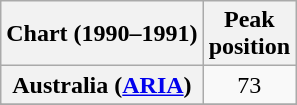<table class="wikitable sortable plainrowheaders" style="text-align:center">
<tr>
<th>Chart (1990–1991)</th>
<th>Peak<br>position</th>
</tr>
<tr>
<th scope="row">Australia (<a href='#'>ARIA</a>)</th>
<td align="center">73</td>
</tr>
<tr>
</tr>
<tr>
</tr>
<tr>
</tr>
<tr>
</tr>
</table>
